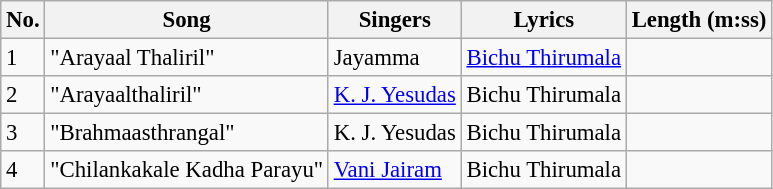<table class="wikitable" style="font-size:95%;">
<tr>
<th>No.</th>
<th>Song</th>
<th>Singers</th>
<th>Lyrics</th>
<th>Length (m:ss)</th>
</tr>
<tr>
<td>1</td>
<td>"Arayaal Thaliril"</td>
<td>Jayamma</td>
<td><a href='#'>Bichu Thirumala</a></td>
<td></td>
</tr>
<tr>
<td>2</td>
<td>"Arayaalthaliril"</td>
<td><a href='#'>K. J. Yesudas</a></td>
<td>Bichu Thirumala</td>
<td></td>
</tr>
<tr>
<td>3</td>
<td>"Brahmaasthrangal"</td>
<td>K. J. Yesudas</td>
<td>Bichu Thirumala</td>
<td></td>
</tr>
<tr>
<td>4</td>
<td>"Chilankakale Kadha Parayu"</td>
<td><a href='#'>Vani Jairam</a></td>
<td>Bichu Thirumala</td>
<td></td>
</tr>
</table>
